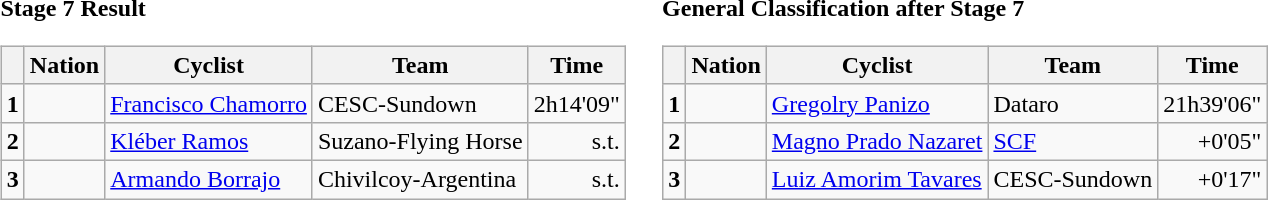<table>
<tr>
<td><strong>Stage 7 Result</strong><br><table class="wikitable">
<tr>
<th></th>
<th>Nation</th>
<th>Cyclist</th>
<th>Team</th>
<th>Time</th>
</tr>
<tr>
<td><strong>1</strong></td>
<td></td>
<td><a href='#'>Francisco Chamorro</a></td>
<td>CESC-Sundown</td>
<td align="right">2h14'09"</td>
</tr>
<tr>
<td><strong>2</strong></td>
<td></td>
<td><a href='#'>Kléber Ramos</a></td>
<td>Suzano-Flying Horse</td>
<td align="right">s.t.</td>
</tr>
<tr>
<td><strong>3</strong></td>
<td></td>
<td><a href='#'>Armando Borrajo</a></td>
<td>Chivilcoy-Argentina</td>
<td align="right">s.t.</td>
</tr>
</table>
</td>
<td></td>
<td><strong>General Classification after Stage 7</strong><br><table class="wikitable">
<tr>
<th></th>
<th>Nation</th>
<th>Cyclist</th>
<th>Team</th>
<th>Time</th>
</tr>
<tr>
<td><strong>1</strong></td>
<td></td>
<td><a href='#'>Gregolry Panizo</a></td>
<td>Dataro</td>
<td align="right">21h39'06"</td>
</tr>
<tr>
<td><strong>2</strong></td>
<td></td>
<td><a href='#'>Magno Prado Nazaret</a></td>
<td><a href='#'>SCF</a></td>
<td align="right">+0'05"</td>
</tr>
<tr>
<td><strong>3</strong></td>
<td></td>
<td><a href='#'>Luiz Amorim Tavares</a></td>
<td>CESC-Sundown</td>
<td align="right">+0'17"</td>
</tr>
</table>
</td>
</tr>
</table>
